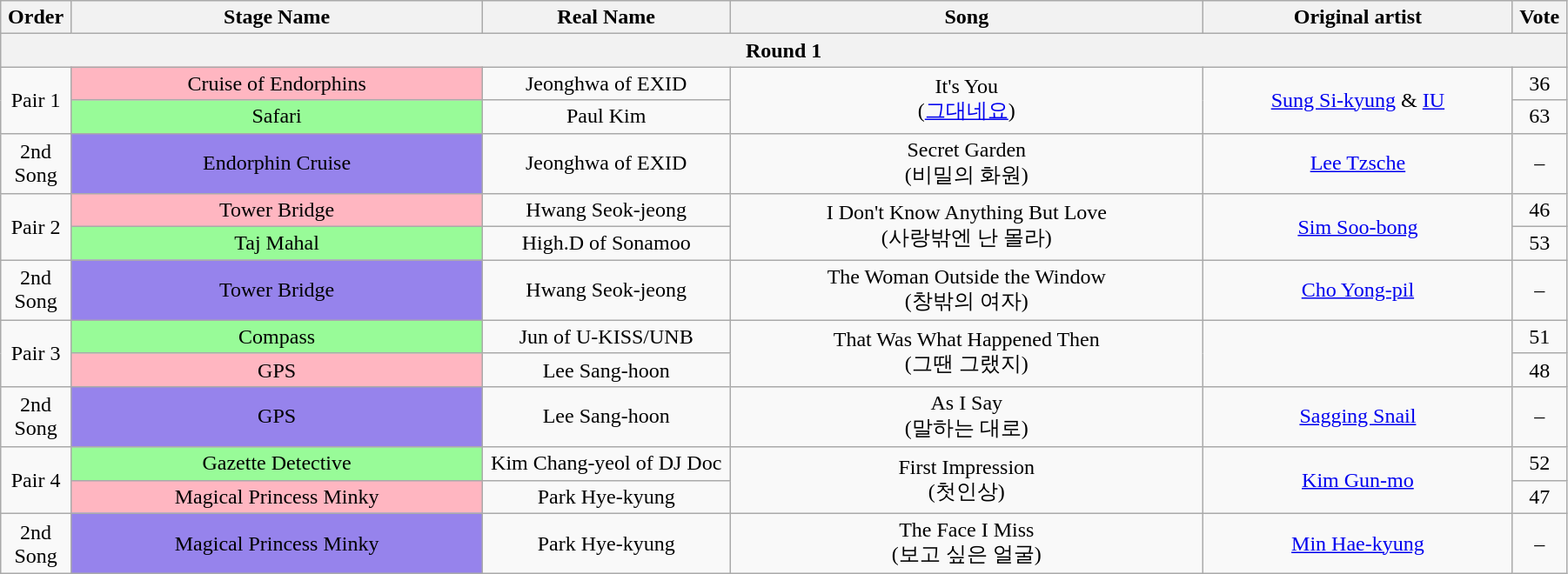<table class="wikitable" style="text-align:center; width:95%;">
<tr>
<th style="width:1%;">Order</th>
<th style="width:20%;">Stage Name</th>
<th style="width:12%;">Real Name</th>
<th style="width:23%;">Song</th>
<th style="width:15%;">Original artist</th>
<th style="width:1%;">Vote</th>
</tr>
<tr>
<th colspan=6>Round 1</th>
</tr>
<tr>
<td rowspan=2>Pair 1</td>
<td bgcolor="lightpink">Cruise of Endorphins</td>
<td>Jeonghwa of EXID</td>
<td rowspan=2>It's You<br>(<a href='#'>그대네요</a>)</td>
<td rowspan=2><a href='#'>Sung Si-kyung</a> & <a href='#'>IU</a></td>
<td>36</td>
</tr>
<tr>
<td bgcolor="palegreen">Safari</td>
<td>Paul Kim</td>
<td>63</td>
</tr>
<tr>
<td>2nd Song</td>
<td bgcolor="#9683EC">Endorphin Cruise</td>
<td>Jeonghwa of EXID</td>
<td>Secret Garden<br>(비밀의 화원)</td>
<td><a href='#'>Lee Tzsche</a></td>
<td>–</td>
</tr>
<tr>
<td rowspan=2>Pair 2</td>
<td bgcolor="lightpink">Tower Bridge</td>
<td>Hwang Seok-jeong</td>
<td rowspan=2>I Don't Know Anything But Love<br>(사랑밖엔 난 몰라)</td>
<td rowspan=2><a href='#'>Sim Soo-bong</a></td>
<td>46</td>
</tr>
<tr>
<td bgcolor="palegreen">Taj Mahal</td>
<td>High.D of Sonamoo</td>
<td>53</td>
</tr>
<tr>
<td>2nd Song</td>
<td bgcolor="#9683EC">Tower Bridge</td>
<td>Hwang Seok-jeong</td>
<td>The Woman Outside the Window<br>(창밖의 여자)</td>
<td><a href='#'>Cho Yong-pil</a></td>
<td>–</td>
</tr>
<tr>
<td rowspan=2>Pair 3</td>
<td bgcolor="palegreen">Compass</td>
<td>Jun of U-KISS/UNB</td>
<td rowspan=2>That Was What Happened Then<br>(그땐 그랬지)</td>
<td rowspan=2></td>
<td>51</td>
</tr>
<tr>
<td bgcolor="lightpink">GPS</td>
<td>Lee Sang-hoon</td>
<td>48</td>
</tr>
<tr>
<td>2nd Song</td>
<td bgcolor="#9683EC">GPS</td>
<td>Lee Sang-hoon</td>
<td>As I Say<br>(말하는 대로)</td>
<td><a href='#'>Sagging Snail</a> </td>
<td>–</td>
</tr>
<tr>
<td rowspan=2>Pair 4</td>
<td bgcolor="palegreen">Gazette Detective</td>
<td>Kim Chang-yeol of DJ Doc</td>
<td rowspan=2>First Impression<br>(첫인상)</td>
<td rowspan=2><a href='#'>Kim Gun-mo</a></td>
<td>52</td>
</tr>
<tr>
<td bgcolor="lightpink">Magical Princess Minky</td>
<td>Park Hye-kyung</td>
<td>47</td>
</tr>
<tr>
<td>2nd Song</td>
<td bgcolor="#9683EC">Magical Princess Minky</td>
<td>Park Hye-kyung</td>
<td>The Face I Miss<br>(보고 싶은 얼굴)</td>
<td><a href='#'>Min Hae-kyung</a></td>
<td>–</td>
</tr>
</table>
